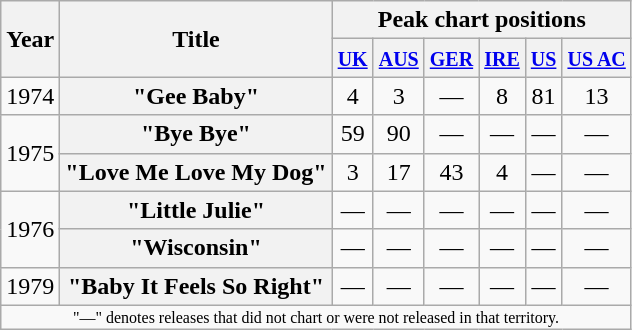<table class="wikitable plainrowheaders" style="text-align:center;" border="1">
<tr>
<th scope="col" rowspan="2">Year</th>
<th scope="col" rowspan="2">Title</th>
<th colspan="6">Peak chart positions</th>
</tr>
<tr>
<th scope="col" style="text-align:center;"><small><a href='#'>UK</a></small><br></th>
<th scope="col" style="text-align:center;"><small><a href='#'>AUS</a></small><br></th>
<th><small><a href='#'>GER</a></small><br></th>
<th><small><a href='#'>IRE</a></small><br></th>
<th scope="col" style="text-align:center;"><small><a href='#'>US</a></small><br></th>
<th><small><a href='#'>US AC</a></small><br></th>
</tr>
<tr>
<td>1974</td>
<th scope="row">"Gee Baby"</th>
<td>4</td>
<td style="text-align:center;">3</td>
<td>—</td>
<td>8</td>
<td>81</td>
<td>13</td>
</tr>
<tr>
<td rowspan="2">1975</td>
<th scope="row">"Bye Bye"</th>
<td>59</td>
<td style="text-align:center;">90</td>
<td>—</td>
<td>—</td>
<td>—</td>
<td>—</td>
</tr>
<tr>
<th scope="row">"Love Me Love My Dog"</th>
<td>3</td>
<td style="text-align:center;">17</td>
<td>43</td>
<td>4</td>
<td>—</td>
<td>—</td>
</tr>
<tr>
<td rowspan="2">1976</td>
<th scope="row">"Little Julie"</th>
<td>—</td>
<td style="text-align:center;">—</td>
<td>—</td>
<td>—</td>
<td>—</td>
<td>—</td>
</tr>
<tr>
<th scope="row">"Wisconsin"</th>
<td>—</td>
<td>—</td>
<td>—</td>
<td>—</td>
<td>—</td>
<td>—</td>
</tr>
<tr>
<td>1979</td>
<th scope="row">"Baby It Feels So Right"</th>
<td>—</td>
<td>—</td>
<td>—</td>
<td>—</td>
<td>—</td>
<td>—</td>
</tr>
<tr>
<td colspan="8" style="font-size:8pt">"—" denotes releases that did not chart or were not released in that territory.</td>
</tr>
</table>
